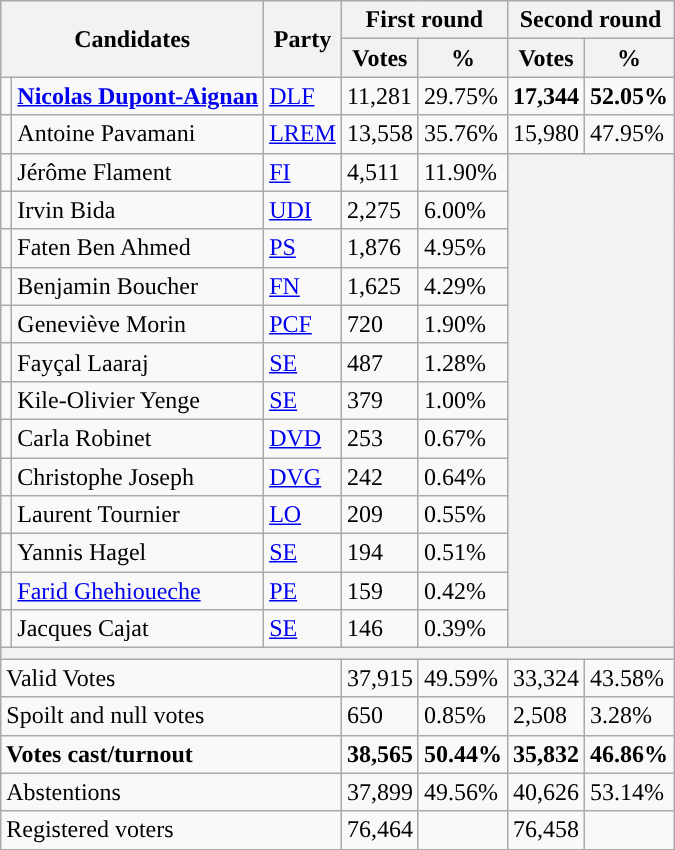<table class="wikitable">
<tr>
<th colspan="2" rowspan="2">Candidates</th>
<th rowspan="2">Party</th>
<th colspan="2">First round</th>
<th colspan="2">Second round</th>
</tr>
<tr>
<th>Votes</th>
<th>%</th>
<th>Votes</th>
<th>%</th>
</tr>
<tr>
<td style="color:inherit;background-color:"></td>
<td><strong><a href='#'>Nicolas Dupont-Aignan</a></strong></td>
<td><a href='#'>DLF</a></td>
<td>11,281</td>
<td>29.75%</td>
<td><strong>17,344</strong></td>
<td><strong>52.05%</strong></td>
</tr>
<tr>
<td style="color:inherit;background-color:"></td>
<td>Antoine Pavamani</td>
<td><a href='#'>LREM</a></td>
<td>13,558</td>
<td>35.76%</td>
<td>15,980</td>
<td>47.95%</td>
</tr>
<tr>
<td style="color:inherit;background-color:"></td>
<td>Jérôme Flament</td>
<td><a href='#'>FI</a></td>
<td>4,511</td>
<td>11.90%</td>
<th colspan="2" rowspan="13"></th>
</tr>
<tr>
<td style="color:inherit;background-color:"></td>
<td>Irvin Bida</td>
<td><a href='#'>UDI</a></td>
<td>2,275</td>
<td>6.00%</td>
</tr>
<tr>
<td style="color:inherit;background-color:"></td>
<td>Faten Ben Ahmed</td>
<td><a href='#'>PS</a></td>
<td>1,876</td>
<td>4.95%</td>
</tr>
<tr>
<td style="color:inherit;background-color:"></td>
<td>Benjamin Boucher</td>
<td><a href='#'>FN</a></td>
<td>1,625</td>
<td>4.29%</td>
</tr>
<tr>
<td style="color:inherit;background-color:"></td>
<td>Geneviève Morin</td>
<td><a href='#'>PCF</a></td>
<td>720</td>
<td>1.90%</td>
</tr>
<tr>
<td style="color:inherit;background-color:"></td>
<td>Fayçal Laaraj</td>
<td><a href='#'>SE</a></td>
<td>487</td>
<td>1.28%</td>
</tr>
<tr>
<td style="color:inherit;background-color:"></td>
<td>Kile-Olivier Yenge</td>
<td><a href='#'>SE</a></td>
<td>379</td>
<td>1.00%</td>
</tr>
<tr>
<td style="color:inherit;background-color:"></td>
<td>Carla Robinet</td>
<td><a href='#'>DVD</a></td>
<td>253</td>
<td>0.67%</td>
</tr>
<tr>
<td style="color:inherit;background-color:"></td>
<td>Christophe Joseph</td>
<td><a href='#'>DVG</a></td>
<td>242</td>
<td>0.64%</td>
</tr>
<tr>
<td style="color:inherit;background-color:"></td>
<td>Laurent Tournier</td>
<td><a href='#'>LO</a></td>
<td>209</td>
<td>0.55%</td>
</tr>
<tr>
<td style="color:inherit;background-color:"></td>
<td>Yannis Hagel</td>
<td><a href='#'>SE</a></td>
<td>194</td>
<td>0.51%</td>
</tr>
<tr>
<td style="color:inherit;background-color:"></td>
<td><a href='#'>Farid Ghehioueche</a></td>
<td><a href='#'>PE</a></td>
<td>159</td>
<td>0.42%</td>
</tr>
<tr>
<td style="color:inherit;background-color:"></td>
<td>Jacques Cajat</td>
<td><a href='#'>SE</a></td>
<td>146</td>
<td>0.39%</td>
</tr>
<tr>
<th colspan="7"></th>
</tr>
<tr>
<td colspan="3">Valid Votes</td>
<td>37,915</td>
<td>49.59%</td>
<td>33,324</td>
<td>43.58%</td>
</tr>
<tr>
<td colspan="3">Spoilt and null votes</td>
<td>650</td>
<td>0.85%</td>
<td>2,508</td>
<td>3.28%</td>
</tr>
<tr>
<td colspan="3"><strong>Votes cast/turnout</strong></td>
<td><strong>38,565</strong></td>
<td><strong>50.44%</strong></td>
<td><strong>35,832</strong></td>
<td><strong>46.86%</strong></td>
</tr>
<tr>
<td colspan="3">Abstentions</td>
<td>37,899</td>
<td>49.56%</td>
<td>40,626</td>
<td>53.14%</td>
</tr>
<tr>
<td colspan="3">Registered voters</td>
<td>76,464</td>
<td></td>
<td>76,458</td>
<td></td>
</tr>
</table>
